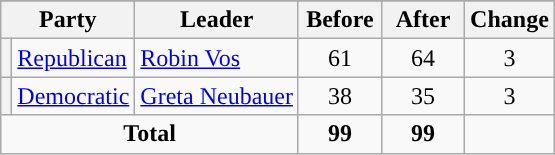<table class="wikitable" style="text-align:center;">
<tr>
</tr>
<tr>
<th colspan=2>Party</th>
<th>Leader</th>
<th style="width:3em">Before</th>
<th style="width:3em">After</th>
<th style="width:3em">Change</th>
</tr>
<tr>
<th style="background-color:"></th>
<td style="text-align:left;"><a href='#'>Republican</a></td>
<td style="text-align:left;"><a href='#'>Robin Vos</a></td>
<td>61</td>
<td>64</td>
<td>3</td>
</tr>
<tr>
<th style="background-color:"></th>
<td style="text-align:left;"><a href='#'>Democratic</a></td>
<td style="text-align:left;"><a href='#'>Greta Neubauer</a></td>
<td>38</td>
<td>35</td>
<td>3</td>
</tr>
<tr>
<td colspan=3><strong>Total</strong></td>
<td><strong>99</strong></td>
<td><strong>99</strong></td>
<td></td>
</tr>
</table>
